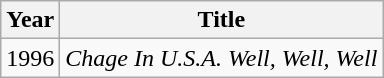<table class="wikitable">
<tr>
<th>Year</th>
<th>Title</th>
</tr>
<tr>
<td>1996</td>
<td><em>Chage In U.S.A. Well, Well, Well </em></td>
</tr>
</table>
